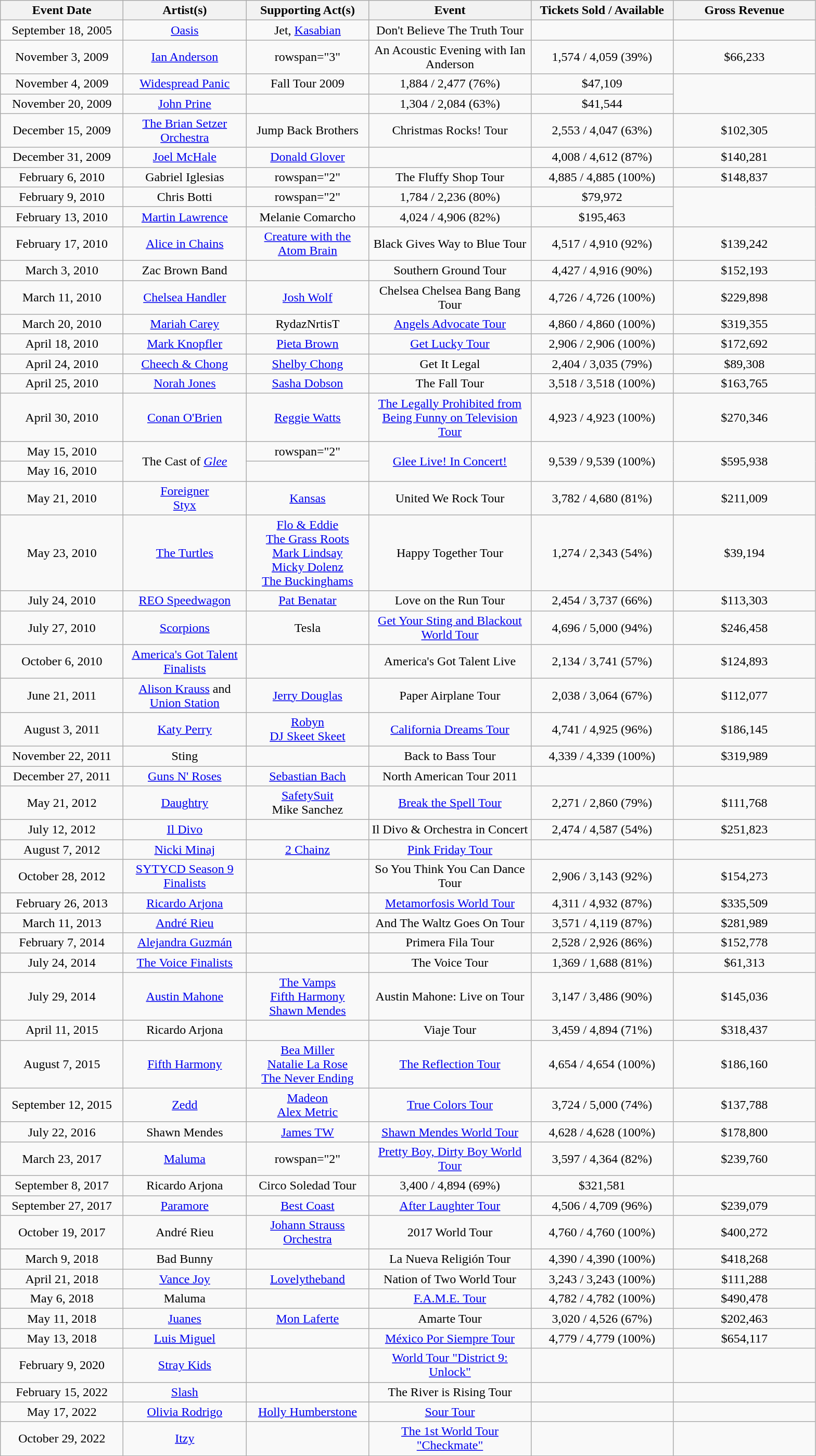<table class="wikitable" style="text-align:center;">
<tr>
<th style="width:150px;">Event Date</th>
<th style="width:150px;">Artist(s)</th>
<th style="width:150px;">Supporting Act(s)</th>
<th style="width:200px;">Event</th>
<th style="width:175px;">Tickets Sold / Available</th>
<th style="width:175px;">Gross Revenue</th>
</tr>
<tr>
<td>September 18, 2005</td>
<td><a href='#'>Oasis</a></td>
<td>Jet, <a href='#'>Kasabian</a></td>
<td>Don't Believe The Truth Tour</td>
<td></td>
</tr>
<tr>
<td>November 3, 2009</td>
<td><a href='#'>Ian Anderson</a></td>
<td>rowspan="3" </td>
<td>An Acoustic Evening with Ian Anderson</td>
<td>1,574 / 4,059 (39%)</td>
<td>$66,233</td>
</tr>
<tr>
<td>November 4, 2009</td>
<td><a href='#'>Widespread Panic</a></td>
<td>Fall Tour 2009</td>
<td>1,884 / 2,477 (76%)</td>
<td>$47,109</td>
</tr>
<tr>
<td>November 20, 2009</td>
<td><a href='#'>John Prine</a></td>
<td></td>
<td>1,304 / 2,084 (63%)</td>
<td>$41,544</td>
</tr>
<tr>
<td>December 15, 2009</td>
<td><a href='#'>The Brian Setzer Orchestra</a></td>
<td>Jump Back Brothers</td>
<td>Christmas Rocks! Tour</td>
<td>2,553 / 4,047 (63%)</td>
<td>$102,305</td>
</tr>
<tr>
<td>December 31, 2009</td>
<td><a href='#'>Joel McHale</a></td>
<td><a href='#'>Donald Glover</a></td>
<td></td>
<td>4,008 / 4,612 (87%)</td>
<td>$140,281</td>
</tr>
<tr>
<td>February 6, 2010</td>
<td>Gabriel Iglesias</td>
<td>rowspan="2" </td>
<td>The Fluffy Shop Tour</td>
<td>4,885 / 4,885 (100%)</td>
<td>$148,837</td>
</tr>
<tr>
<td>February 9, 2010</td>
<td>Chris Botti</td>
<td>rowspan="2" </td>
<td>1,784 / 2,236 (80%)</td>
<td>$79,972</td>
</tr>
<tr>
<td>February 13, 2010</td>
<td><a href='#'>Martin Lawrence</a></td>
<td>Melanie Comarcho</td>
<td>4,024 / 4,906 (82%)</td>
<td>$195,463</td>
</tr>
<tr>
<td>February 17, 2010</td>
<td><a href='#'>Alice in Chains</a></td>
<td><a href='#'>Creature with the Atom Brain</a></td>
<td>Black Gives Way to Blue Tour</td>
<td>4,517 / 4,910 (92%)</td>
<td>$139,242</td>
</tr>
<tr>
<td>March 3, 2010</td>
<td>Zac Brown Band</td>
<td></td>
<td>Southern Ground Tour</td>
<td>4,427 / 4,916 (90%)</td>
<td>$152,193</td>
</tr>
<tr>
<td>March 11, 2010</td>
<td><a href='#'>Chelsea Handler</a></td>
<td><a href='#'>Josh Wolf</a></td>
<td>Chelsea Chelsea Bang Bang Tour</td>
<td>4,726 / 4,726 (100%)</td>
<td>$229,898</td>
</tr>
<tr>
<td>March 20, 2010</td>
<td><a href='#'>Mariah Carey</a></td>
<td>RydazNrtisT</td>
<td><a href='#'>Angels Advocate Tour</a></td>
<td>4,860 / 4,860 (100%)</td>
<td>$319,355</td>
</tr>
<tr>
<td>April 18, 2010</td>
<td><a href='#'>Mark Knopfler</a></td>
<td><a href='#'>Pieta Brown</a></td>
<td><a href='#'>Get Lucky Tour</a></td>
<td>2,906 / 2,906 (100%)</td>
<td>$172,692</td>
</tr>
<tr>
<td>April 24, 2010</td>
<td><a href='#'>Cheech & Chong</a></td>
<td><a href='#'>Shelby Chong</a></td>
<td>Get It Legal</td>
<td>2,404 / 3,035 (79%)</td>
<td>$89,308</td>
</tr>
<tr>
<td>April 25, 2010</td>
<td><a href='#'>Norah Jones</a></td>
<td><a href='#'>Sasha Dobson</a></td>
<td>The Fall Tour</td>
<td>3,518 / 3,518 (100%)</td>
<td>$163,765</td>
</tr>
<tr>
<td>April 30, 2010</td>
<td><a href='#'>Conan O'Brien</a></td>
<td><a href='#'>Reggie Watts</a></td>
<td><a href='#'>The Legally Prohibited from Being Funny on Television Tour</a></td>
<td>4,923 / 4,923 (100%)</td>
<td>$270,346</td>
</tr>
<tr>
<td>May 15, 2010</td>
<td rowspan="2">The Cast of <em><a href='#'>Glee</a></em> </td>
<td>rowspan="2" </td>
<td rowspan="2"><a href='#'>Glee Live! In Concert!</a></td>
<td rowspan="2">9,539 / 9,539 (100%)</td>
<td rowspan="2">$595,938</td>
</tr>
<tr>
<td>May 16, 2010</td>
</tr>
<tr>
<td>May 21, 2010</td>
<td><a href='#'>Foreigner</a><br><a href='#'>Styx</a></td>
<td><a href='#'>Kansas</a></td>
<td>United We Rock Tour</td>
<td>3,782 / 4,680 (81%)</td>
<td>$211,009</td>
</tr>
<tr>
<td>May 23, 2010</td>
<td><a href='#'>The Turtles</a></td>
<td><a href='#'>Flo & Eddie</a><br><a href='#'>The Grass Roots</a><br><a href='#'>Mark Lindsay</a><br><a href='#'>Micky Dolenz</a><br><a href='#'>The Buckinghams</a></td>
<td>Happy Together Tour</td>
<td>1,274 / 2,343 (54%)</td>
<td>$39,194</td>
</tr>
<tr>
<td>July 24, 2010</td>
<td><a href='#'>REO Speedwagon</a></td>
<td><a href='#'>Pat Benatar</a></td>
<td>Love on the Run Tour</td>
<td>2,454 / 3,737 (66%)</td>
<td>$113,303</td>
</tr>
<tr>
<td>July 27, 2010</td>
<td><a href='#'>Scorpions</a></td>
<td>Tesla</td>
<td><a href='#'>Get Your Sting and Blackout World Tour</a></td>
<td>4,696 / 5,000 (94%)</td>
<td>$246,458</td>
</tr>
<tr>
<td>October 6, 2010</td>
<td><a href='#'>America's Got Talent Finalists</a> </td>
<td></td>
<td>America's Got Talent Live</td>
<td>2,134 / 3,741 (57%)</td>
<td>$124,893</td>
</tr>
<tr>
<td>June 21, 2011</td>
<td><a href='#'>Alison Krauss</a> and <a href='#'>Union Station</a></td>
<td><a href='#'>Jerry Douglas</a></td>
<td>Paper Airplane Tour</td>
<td>2,038 / 3,064 (67%)</td>
<td>$112,077</td>
</tr>
<tr>
<td>August 3, 2011</td>
<td><a href='#'>Katy Perry</a></td>
<td><a href='#'>Robyn</a><br><a href='#'>DJ Skeet Skeet</a></td>
<td><a href='#'>California Dreams Tour</a></td>
<td>4,741 / 4,925 (96%)</td>
<td>$186,145</td>
</tr>
<tr>
<td>November 22, 2011</td>
<td>Sting</td>
<td></td>
<td>Back to Bass Tour</td>
<td>4,339 / 4,339 (100%)</td>
<td>$319,989</td>
</tr>
<tr>
<td>December 27, 2011</td>
<td><a href='#'>Guns N' Roses</a></td>
<td><a href='#'>Sebastian Bach</a></td>
<td>North American Tour 2011</td>
<td></td>
</tr>
<tr>
<td>May 21, 2012</td>
<td><a href='#'>Daughtry</a></td>
<td><a href='#'>SafetySuit</a><br>Mike Sanchez</td>
<td><a href='#'>Break the Spell Tour</a></td>
<td>2,271 / 2,860 (79%)</td>
<td>$111,768</td>
</tr>
<tr>
<td>July 12, 2012</td>
<td><a href='#'>Il Divo</a></td>
<td></td>
<td>Il Divo & Orchestra in Concert</td>
<td>2,474 / 4,587 (54%)</td>
<td>$251,823</td>
</tr>
<tr>
<td>August 7, 2012</td>
<td><a href='#'>Nicki Minaj</a></td>
<td><a href='#'>2 Chainz</a></td>
<td><a href='#'>Pink Friday Tour</a></td>
<td></td>
<td></td>
</tr>
<tr>
<td>October 28, 2012</td>
<td><a href='#'>SYTYCD Season 9 Finalists</a> </td>
<td></td>
<td>So You Think You Can Dance Tour</td>
<td>2,906 / 3,143 (92%)</td>
<td>$154,273</td>
</tr>
<tr>
<td>February 26, 2013</td>
<td><a href='#'>Ricardo Arjona</a></td>
<td></td>
<td><a href='#'>Metamorfosis World Tour</a></td>
<td>4,311 / 4,932 (87%)</td>
<td>$335,509</td>
</tr>
<tr>
<td>March 11, 2013</td>
<td><a href='#'>André Rieu</a></td>
<td></td>
<td>And The Waltz Goes On Tour</td>
<td>3,571 / 4,119 (87%)</td>
<td>$281,989</td>
</tr>
<tr>
<td>February 7, 2014</td>
<td><a href='#'>Alejandra Guzmán</a></td>
<td></td>
<td>Primera Fila Tour</td>
<td>2,528 / 2,926 (86%)</td>
<td>$152,778</td>
</tr>
<tr>
<td>July 24, 2014</td>
<td><a href='#'>The Voice Finalists</a> </td>
<td></td>
<td>The Voice Tour</td>
<td>1,369 / 1,688 (81%)</td>
<td>$61,313</td>
</tr>
<tr>
<td>July 29, 2014</td>
<td><a href='#'>Austin Mahone</a></td>
<td><a href='#'>The Vamps</a><br><a href='#'>Fifth Harmony</a><br><a href='#'>Shawn Mendes</a></td>
<td>Austin Mahone: Live on Tour</td>
<td>3,147 / 3,486 (90%)</td>
<td>$145,036</td>
</tr>
<tr>
<td>April 11, 2015</td>
<td>Ricardo Arjona</td>
<td></td>
<td>Viaje Tour</td>
<td>3,459 / 4,894 (71%)</td>
<td>$318,437</td>
</tr>
<tr>
<td>August 7, 2015</td>
<td><a href='#'>Fifth Harmony</a></td>
<td><a href='#'>Bea Miller</a><br><a href='#'>Natalie La Rose</a><br><a href='#'>The Never Ending</a></td>
<td><a href='#'>The Reflection Tour</a></td>
<td>4,654 / 4,654 (100%)</td>
<td>$186,160</td>
</tr>
<tr>
<td>September 12, 2015</td>
<td><a href='#'>Zedd</a></td>
<td><a href='#'>Madeon</a><br><a href='#'>Alex Metric</a></td>
<td><a href='#'>True Colors Tour</a></td>
<td>3,724 / 5,000 (74%)</td>
<td>$137,788</td>
</tr>
<tr>
<td>July 22, 2016</td>
<td>Shawn Mendes</td>
<td><a href='#'>James TW</a></td>
<td><a href='#'>Shawn Mendes World Tour</a></td>
<td>4,628 / 4,628 (100%)</td>
<td>$178,800</td>
</tr>
<tr>
<td>March 23, 2017</td>
<td><a href='#'>Maluma</a></td>
<td>rowspan="2" </td>
<td><a href='#'>Pretty Boy, Dirty Boy World Tour</a></td>
<td>3,597 / 4,364 (82%)</td>
<td>$239,760</td>
</tr>
<tr>
<td>September 8, 2017</td>
<td>Ricardo Arjona</td>
<td>Circo Soledad Tour</td>
<td>3,400 / 4,894 (69%)</td>
<td>$321,581</td>
</tr>
<tr>
<td>September 27, 2017</td>
<td><a href='#'>Paramore</a></td>
<td><a href='#'>Best Coast</a></td>
<td><a href='#'>After Laughter Tour</a></td>
<td>4,506 / 4,709 (96%)</td>
<td>$239,079</td>
</tr>
<tr>
<td>October 19, 2017</td>
<td>André Rieu</td>
<td><a href='#'>Johann Strauss Orchestra</a></td>
<td>2017 World Tour</td>
<td>4,760 / 4,760 (100%)</td>
<td>$400,272</td>
</tr>
<tr>
<td>March 9, 2018</td>
<td>Bad Bunny</td>
<td></td>
<td>La Nueva Religión Tour</td>
<td>4,390 / 4,390 (100%)</td>
<td>$418,268</td>
</tr>
<tr>
<td>April 21, 2018</td>
<td><a href='#'>Vance Joy</a></td>
<td><a href='#'>Lovelytheband</a></td>
<td>Nation of Two World Tour</td>
<td>3,243 / 3,243 (100%)</td>
<td>$111,288</td>
</tr>
<tr>
<td>May 6, 2018</td>
<td>Maluma</td>
<td></td>
<td><a href='#'>F.A.M.E. Tour</a></td>
<td>4,782 / 4,782 (100%)</td>
<td>$490,478</td>
</tr>
<tr>
<td>May 11, 2018</td>
<td><a href='#'>Juanes</a></td>
<td><a href='#'>Mon Laferte</a></td>
<td>Amarte Tour</td>
<td>3,020 / 4,526 (67%)</td>
<td>$202,463</td>
</tr>
<tr>
<td>May 13, 2018</td>
<td><a href='#'>Luis Miguel</a></td>
<td></td>
<td><a href='#'>México Por Siempre Tour</a></td>
<td>4,779 / 4,779 (100%)</td>
<td>$654,117</td>
</tr>
<tr>
<td>February 9, 2020</td>
<td><a href='#'>Stray Kids</a></td>
<td></td>
<td><a href='#'>World Tour "District 9: Unlock"</a></td>
<td></td>
<td></td>
</tr>
<tr>
<td>February 15, 2022</td>
<td><a href='#'>Slash</a></td>
<td></td>
<td>The River is Rising Tour</td>
<td></td>
<td></td>
</tr>
<tr>
<td>May 17, 2022</td>
<td><a href='#'>Olivia Rodrigo</a></td>
<td><a href='#'>Holly Humberstone</a></td>
<td><a href='#'>Sour Tour</a></td>
<td></td>
<td></td>
</tr>
<tr>
<td>October 29, 2022</td>
<td><a href='#'>Itzy</a></td>
<td></td>
<td><a href='#'>The 1st World Tour "Checkmate"</a></td>
<td></td>
<td></td>
</tr>
<tr>
</tr>
</table>
